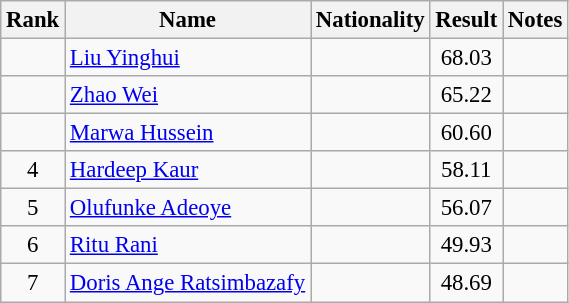<table class="wikitable sortable" style="text-align:center;font-size:95%">
<tr>
<th>Rank</th>
<th>Name</th>
<th>Nationality</th>
<th>Result</th>
<th>Notes</th>
</tr>
<tr>
<td></td>
<td align=left><a href='#'>Liu Yinghui</a></td>
<td align=left></td>
<td>68.03</td>
<td></td>
</tr>
<tr>
<td></td>
<td align=left><a href='#'>Zhao Wei</a></td>
<td align=left></td>
<td>65.22</td>
<td></td>
</tr>
<tr>
<td></td>
<td align=left><a href='#'>Marwa Hussein</a></td>
<td align=left></td>
<td>60.60</td>
<td></td>
</tr>
<tr>
<td>4</td>
<td align=left><a href='#'>Hardeep Kaur</a></td>
<td align=left></td>
<td>58.11</td>
<td></td>
</tr>
<tr>
<td>5</td>
<td align=left><a href='#'>Olufunke Adeoye</a></td>
<td align=left></td>
<td>56.07</td>
<td></td>
</tr>
<tr>
<td>6</td>
<td align=left><a href='#'>Ritu Rani</a></td>
<td align=left></td>
<td>49.93</td>
<td></td>
</tr>
<tr>
<td>7</td>
<td align=left><a href='#'>Doris Ange Ratsimbazafy</a></td>
<td align=left></td>
<td>48.69</td>
<td></td>
</tr>
</table>
